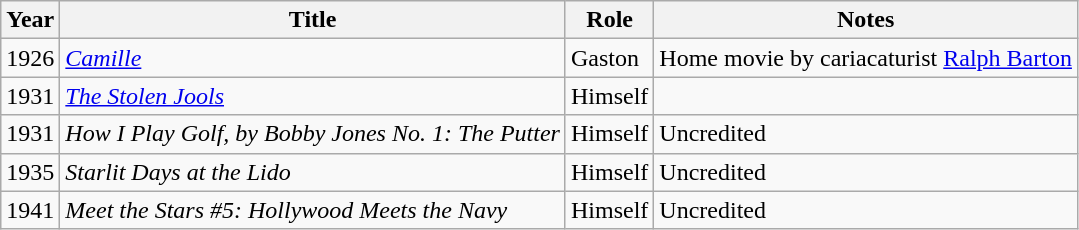<table class="wikitable sortable">
<tr>
<th>Year</th>
<th>Title</th>
<th>Role</th>
<th class="unsortable">Notes</th>
</tr>
<tr>
<td>1926</td>
<td><em><a href='#'>Camille</a></em></td>
<td>Gaston</td>
<td>Home movie by cariacaturist <a href='#'>Ralph Barton</a></td>
</tr>
<tr>
<td>1931</td>
<td><em><a href='#'>The Stolen Jools</a></em></td>
<td>Himself</td>
</tr>
<tr>
<td>1931</td>
<td><em>How I Play Golf, by Bobby Jones No. 1: The Putter</em></td>
<td>Himself</td>
<td>Uncredited</td>
</tr>
<tr>
<td>1935</td>
<td><em>Starlit Days at the Lido</em></td>
<td>Himself</td>
<td>Uncredited</td>
</tr>
<tr>
<td>1941</td>
<td><em>Meet the Stars #5: Hollywood Meets the Navy</em></td>
<td>Himself</td>
<td>Uncredited</td>
</tr>
</table>
